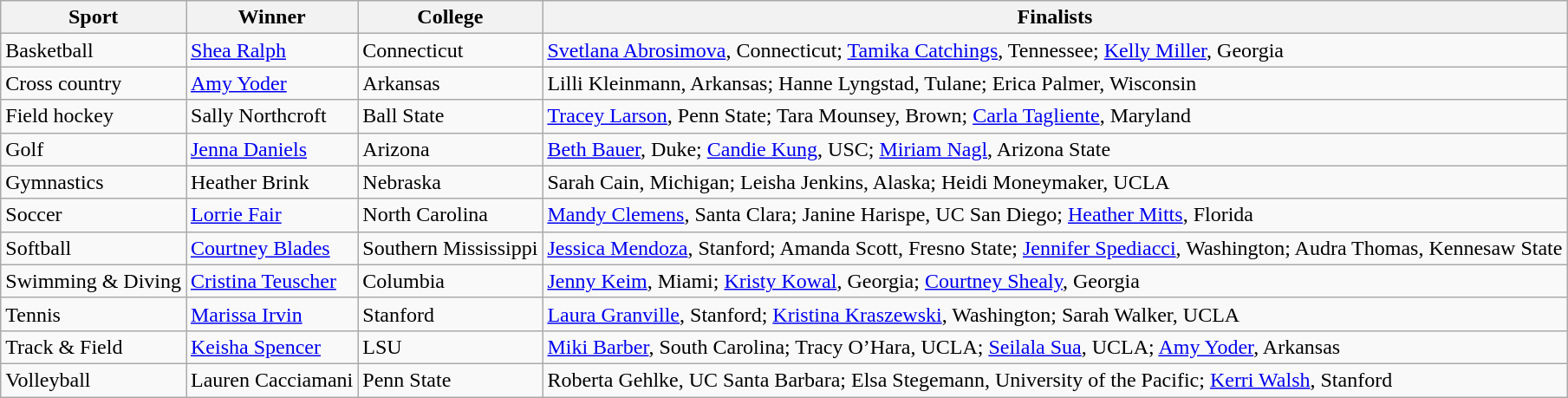<table class="wikitable">
<tr>
<th>Sport</th>
<th>Winner</th>
<th>College</th>
<th>Finalists</th>
</tr>
<tr>
<td>Basketball</td>
<td><a href='#'>Shea Ralph</a></td>
<td>Connecticut</td>
<td><a href='#'>Svetlana Abrosimova</a>, Connecticut; <a href='#'>Tamika Catchings</a>, Tennessee; <a href='#'>Kelly Miller</a>, Georgia</td>
</tr>
<tr>
<td>Cross country</td>
<td><a href='#'>Amy Yoder</a></td>
<td>Arkansas</td>
<td>Lilli Kleinmann, Arkansas; Hanne Lyngstad, Tulane; Erica Palmer, Wisconsin</td>
</tr>
<tr>
<td>Field hockey</td>
<td>Sally Northcroft</td>
<td>Ball State</td>
<td><a href='#'>Tracey Larson</a>, Penn State; Tara Mounsey, Brown; <a href='#'>Carla Tagliente</a>, Maryland</td>
</tr>
<tr>
<td>Golf</td>
<td><a href='#'>Jenna Daniels</a></td>
<td>Arizona</td>
<td><a href='#'>Beth Bauer</a>, Duke; <a href='#'>Candie Kung</a>, USC; <a href='#'>Miriam Nagl</a>, Arizona State</td>
</tr>
<tr>
<td>Gymnastics</td>
<td>Heather Brink</td>
<td>Nebraska</td>
<td>Sarah Cain, Michigan; Leisha Jenkins, Alaska; Heidi Moneymaker, UCLA</td>
</tr>
<tr>
<td>Soccer</td>
<td><a href='#'>Lorrie Fair</a></td>
<td>North Carolina</td>
<td><a href='#'>Mandy Clemens</a>, Santa Clara; Janine Harispe, UC San Diego; <a href='#'>Heather Mitts</a>, Florida</td>
</tr>
<tr>
<td>Softball</td>
<td><a href='#'>Courtney Blades</a></td>
<td>Southern Mississippi</td>
<td><a href='#'>Jessica Mendoza</a>, Stanford; Amanda Scott, Fresno State; <a href='#'>Jennifer Spediacci</a>, Washington; Audra Thomas, Kennesaw State</td>
</tr>
<tr>
<td>Swimming & Diving</td>
<td><a href='#'>Cristina Teuscher</a></td>
<td>Columbia</td>
<td><a href='#'>Jenny Keim</a>, Miami; <a href='#'>Kristy Kowal</a>, Georgia; <a href='#'>Courtney Shealy</a>, Georgia</td>
</tr>
<tr>
<td>Tennis</td>
<td><a href='#'>Marissa Irvin</a></td>
<td>Stanford</td>
<td><a href='#'>Laura Granville</a>, Stanford; <a href='#'>Kristina Kraszewski</a>, Washington; Sarah Walker, UCLA</td>
</tr>
<tr>
<td>Track & Field</td>
<td><a href='#'>Keisha Spencer</a></td>
<td>LSU</td>
<td><a href='#'>Miki Barber</a>, South Carolina; Tracy O’Hara, UCLA; <a href='#'>Seilala Sua</a>, UCLA; <a href='#'>Amy Yoder</a>, Arkansas</td>
</tr>
<tr>
<td>Volleyball</td>
<td>Lauren Cacciamani</td>
<td>Penn State</td>
<td>Roberta Gehlke, UC Santa Barbara; Elsa Stegemann, University of the Pacific; <a href='#'>Kerri Walsh</a>, Stanford</td>
</tr>
</table>
